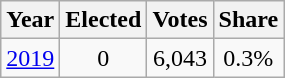<table class="wikitable">
<tr>
<th>Year</th>
<th>Elected</th>
<th>Votes</th>
<th>Share</th>
</tr>
<tr>
<td align="center"><a href='#'>2019</a></td>
<td align="center">0</td>
<td align="center">6,043</td>
<td align="center">0.3%</td>
</tr>
</table>
